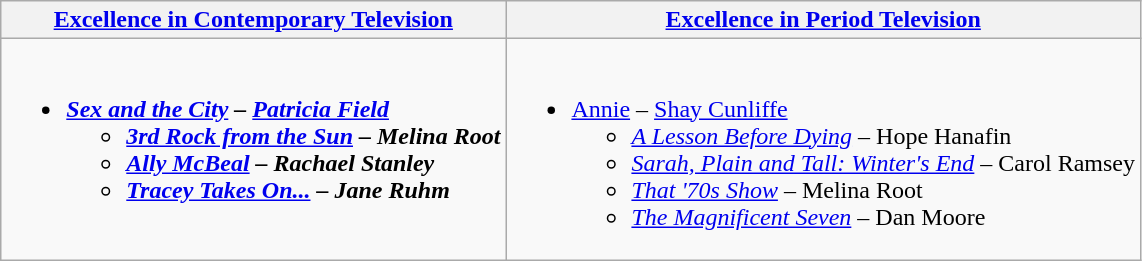<table class="wikitable">
<tr>
<th><a href='#'>Excellence in Contemporary Television</a></th>
<th><a href='#'>Excellence in Period Television</a></th>
</tr>
<tr>
<td valign="top"><br><ul><li><strong><em><a href='#'>Sex and the City</a><em> – <a href='#'>Patricia Field</a><strong><ul><li></em><a href='#'>3rd Rock from the Sun</a><em> – Melina Root</li><li></em><a href='#'>Ally McBeal</a><em> – Rachael Stanley</li><li></em><a href='#'>Tracey Takes On...</a><em> – Jane Ruhm</li></ul></li></ul></td>
<td valign="top"><br><ul><li></em></strong><a href='#'>Annie</a></em> – <a href='#'>Shay Cunliffe</a></strong><ul><li><em><a href='#'>A Lesson Before Dying</a></em> – Hope Hanafin</li><li><em><a href='#'>Sarah, Plain and Tall: Winter's End</a></em> – Carol Ramsey</li><li><em><a href='#'>That '70s Show</a></em> – Melina Root</li><li><em><a href='#'>The Magnificent Seven</a></em> – Dan Moore</li></ul></li></ul></td>
</tr>
</table>
